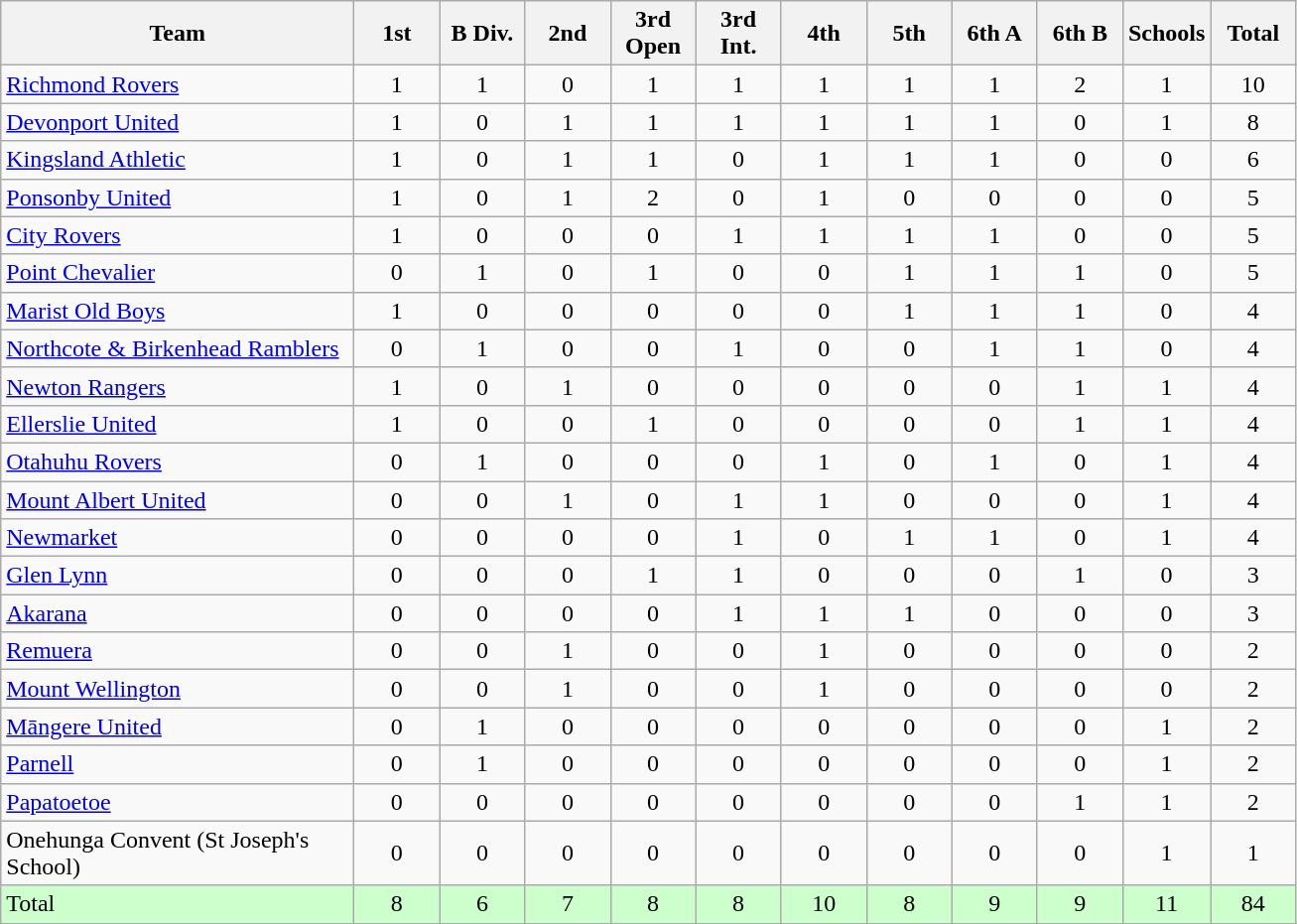<table class="wikitable" style="text-align:center;">
<tr>
<th width=230>Team</th>
<th width=50 abbr="1st Grade">1st</th>
<th width=50 abbr="B Grade">B Div.</th>
<th width=50 abbr="2nd Grade">2nd</th>
<th width=50 abbr="3rd Grade">3rd Open</th>
<th width=50 abbr="3rd Grade">3rd Int.</th>
<th width=50 abbr="4th Grade">4th</th>
<th width=50 abbr="5th Grade">5th</th>
<th width=50 abbr="6th Grade">6th A</th>
<th width=50 abbr="6th Grade">6th B</th>
<th width=50 abbr="Schoolboys">Schools</th>
<th width=50 abbr="Total">Total</th>
</tr>
<tr>
<td style="text-align:left;"><a href='#'>Richmond Rovers</a></td>
<td>1</td>
<td>1</td>
<td>0</td>
<td>1</td>
<td>1</td>
<td>1</td>
<td>1</td>
<td>1</td>
<td>2</td>
<td>1</td>
<td>10</td>
</tr>
<tr>
<td style="text-align:left;"><a href='#'>Devonport United</a></td>
<td>1</td>
<td>0</td>
<td>1</td>
<td>1</td>
<td>1</td>
<td>1</td>
<td>1</td>
<td>1</td>
<td>0</td>
<td>1</td>
<td>8</td>
</tr>
<tr>
<td style="text-align:left;"><a href='#'>Kingsland Athletic</a></td>
<td>1</td>
<td>0</td>
<td>1</td>
<td>1</td>
<td>0</td>
<td>1</td>
<td>1</td>
<td>1</td>
<td>0</td>
<td>0</td>
<td>6</td>
</tr>
<tr>
<td style="text-align:left;"><a href='#'>Ponsonby United</a></td>
<td>1</td>
<td>0</td>
<td>1</td>
<td>2</td>
<td>0</td>
<td>1</td>
<td>0</td>
<td>0</td>
<td>0</td>
<td>0</td>
<td>5</td>
</tr>
<tr>
<td style="text-align:left;"><a href='#'>City Rovers</a></td>
<td>1</td>
<td>0</td>
<td>0</td>
<td>0</td>
<td>1</td>
<td>1</td>
<td>1</td>
<td>1</td>
<td>0</td>
<td>0</td>
<td>5</td>
</tr>
<tr>
<td style="text-align:left;"><a href='#'>Point Chevalier</a></td>
<td>0</td>
<td>1</td>
<td>0</td>
<td>1</td>
<td>0</td>
<td>0</td>
<td>1</td>
<td>1</td>
<td>1</td>
<td>0</td>
<td>5</td>
</tr>
<tr>
<td style="text-align:left;"><a href='#'>Marist Old Boys</a></td>
<td>1</td>
<td>0</td>
<td>0</td>
<td>0</td>
<td>0</td>
<td>0</td>
<td>1</td>
<td>1</td>
<td>1</td>
<td>0</td>
<td>4</td>
</tr>
<tr>
<td style="text-align:left;"><a href='#'>Northcote & Birkenhead Ramblers</a></td>
<td>0</td>
<td>1</td>
<td>0</td>
<td>0</td>
<td>1</td>
<td>0</td>
<td>0</td>
<td>1</td>
<td>1</td>
<td>0</td>
<td>4</td>
</tr>
<tr>
<td style="text-align:left;"><a href='#'>Newton Rangers</a></td>
<td>1</td>
<td>0</td>
<td>1</td>
<td>0</td>
<td>0</td>
<td>0</td>
<td>0</td>
<td>0</td>
<td>1</td>
<td>1</td>
<td>4</td>
</tr>
<tr>
<td style="text-align:left;"><a href='#'>Ellerslie United</a></td>
<td>1</td>
<td>0</td>
<td>0</td>
<td>1</td>
<td>0</td>
<td>0</td>
<td>0</td>
<td>0</td>
<td>1</td>
<td>1</td>
<td>4</td>
</tr>
<tr>
<td style="text-align:left;"><a href='#'>Otahuhu Rovers</a></td>
<td>0</td>
<td>1</td>
<td>0</td>
<td>0</td>
<td>0</td>
<td>1</td>
<td>0</td>
<td>1</td>
<td>0</td>
<td>1</td>
<td>4</td>
</tr>
<tr>
<td style="text-align:left;"><a href='#'>Mount Albert United</a></td>
<td>0</td>
<td>0</td>
<td>1</td>
<td>0</td>
<td>1</td>
<td>1</td>
<td>0</td>
<td>0</td>
<td>0</td>
<td>1</td>
<td>4</td>
</tr>
<tr>
<td style="text-align:left;"><a href='#'>Newmarket</a></td>
<td>0</td>
<td>0</td>
<td>0</td>
<td>0</td>
<td>1</td>
<td>0</td>
<td>1</td>
<td>1</td>
<td>0</td>
<td>1</td>
<td>4</td>
</tr>
<tr>
<td style="text-align:left;"><a href='#'>Glen Lynn</a></td>
<td>0</td>
<td>0</td>
<td>0</td>
<td>1</td>
<td>1</td>
<td>0</td>
<td>0</td>
<td>0</td>
<td>1</td>
<td>0</td>
<td>3</td>
</tr>
<tr>
<td style="text-align:left;"><a href='#'>Akarana</a></td>
<td>0</td>
<td>0</td>
<td>0</td>
<td>0</td>
<td>1</td>
<td>1</td>
<td>1</td>
<td>0</td>
<td>0</td>
<td>0</td>
<td>3</td>
</tr>
<tr>
<td style="text-align:left;"><a href='#'>Remuera</a></td>
<td>0</td>
<td>0</td>
<td>1</td>
<td>0</td>
<td>0</td>
<td>1</td>
<td>0</td>
<td>0</td>
<td>0</td>
<td>0</td>
<td>2</td>
</tr>
<tr>
<td style="text-align:left;"><a href='#'>Mount Wellington</a></td>
<td>0</td>
<td>0</td>
<td>1</td>
<td>0</td>
<td>0</td>
<td>1</td>
<td>0</td>
<td>0</td>
<td>0</td>
<td>0</td>
<td>2</td>
</tr>
<tr>
<td style="text-align:left;"><a href='#'>Māngere United</a></td>
<td>0</td>
<td>1</td>
<td>0</td>
<td>0</td>
<td>0</td>
<td>0</td>
<td>0</td>
<td>0</td>
<td>0</td>
<td>1</td>
<td>2</td>
</tr>
<tr>
<td style="text-align:left;"><a href='#'>Parnell</a></td>
<td>0</td>
<td>1</td>
<td>0</td>
<td>0</td>
<td>0</td>
<td>0</td>
<td>0</td>
<td>0</td>
<td>0</td>
<td>1</td>
<td>2</td>
</tr>
<tr>
<td style="text-align:left;"><a href='#'>Papatoetoe</a></td>
<td>0</td>
<td>0</td>
<td>0</td>
<td>0</td>
<td>0</td>
<td>0</td>
<td>0</td>
<td>0</td>
<td>1</td>
<td>1</td>
<td>2</td>
</tr>
<tr>
<td style="text-align:left;">Onehunga Convent (St Joseph's School)</td>
<td>0</td>
<td>0</td>
<td>0</td>
<td>0</td>
<td>0</td>
<td>0</td>
<td>0</td>
<td>0</td>
<td>0</td>
<td>1</td>
<td>1</td>
</tr>
<tr style="background: #ccffcc;">
<td style="text-align:left;">Total</td>
<td>8</td>
<td>6</td>
<td>7</td>
<td>8</td>
<td>8</td>
<td>10</td>
<td>8</td>
<td>9</td>
<td>9</td>
<td>11</td>
<td>84</td>
</tr>
<tr>
</tr>
</table>
